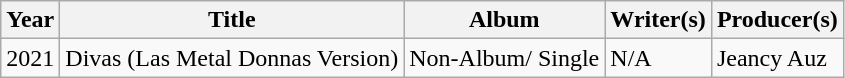<table class="wikitable plainrowheaders" style="text-align:left;">
<tr>
<th>Year</th>
<th>Title</th>
<th>Album</th>
<th>Writer(s)</th>
<th>Producer(s)</th>
</tr>
<tr>
<td>2021</td>
<td>Divas (Las Metal Donnas Version)</td>
<td>Non-Album/ Single</td>
<td>N/A</td>
<td>Jeancy Auz</td>
</tr>
</table>
